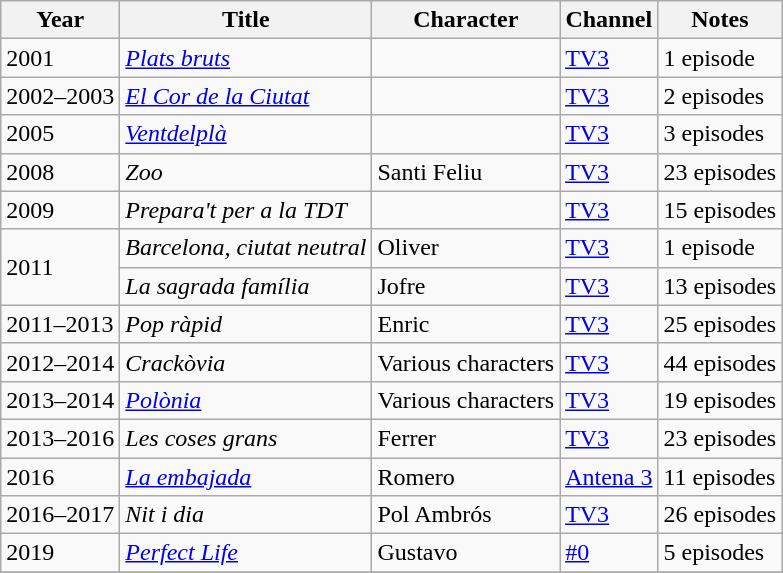<table class="wikitable">
<tr>
<th>Year</th>
<th>Title</th>
<th>Character</th>
<th>Channel</th>
<th>Notes</th>
</tr>
<tr>
<td>2001</td>
<td><em><a href='#'>Plats bruts</a></em></td>
<td></td>
<td><a href='#'>TV3</a></td>
<td>1 episode</td>
</tr>
<tr>
<td>2002–2003</td>
<td><em><a href='#'>El Cor de la Ciutat</a></em></td>
<td></td>
<td><a href='#'>TV3</a></td>
<td>2 episodes</td>
</tr>
<tr>
<td>2005</td>
<td><em><a href='#'>Ventdelplà</a></em></td>
<td></td>
<td><a href='#'>TV3</a></td>
<td>3 episodes</td>
</tr>
<tr>
<td>2008</td>
<td><em>Zoo</em></td>
<td>Santi Feliu</td>
<td><a href='#'>TV3</a></td>
<td>23 episodes</td>
</tr>
<tr>
<td>2009</td>
<td><em>Prepara't per a la TDT</em></td>
<td></td>
<td><a href='#'>TV3</a></td>
<td>15 episodes</td>
</tr>
<tr>
<td rowspan="2">2011</td>
<td><em>Barcelona, ciutat neutral</em></td>
<td>Oliver</td>
<td><a href='#'>TV3</a></td>
<td>1 episode</td>
</tr>
<tr>
<td><em>La sagrada família</em></td>
<td>Jofre</td>
<td><a href='#'>TV3</a></td>
<td>13 episodes</td>
</tr>
<tr>
<td>2011–2013</td>
<td><em>Pop ràpid</em></td>
<td>Enric</td>
<td><a href='#'>TV3</a></td>
<td>25 episodes</td>
</tr>
<tr>
<td>2012–2014</td>
<td><em>Crackòvia</em></td>
<td>Various characters</td>
<td><a href='#'>TV3</a></td>
<td>44 episodes</td>
</tr>
<tr>
<td>2013–2014</td>
<td><em><a href='#'>Polònia</a></em></td>
<td>Various characters</td>
<td><a href='#'>TV3</a></td>
<td>19 episodes</td>
</tr>
<tr>
<td>2013–2016</td>
<td><em>Les coses grans</em></td>
<td>Ferrer</td>
<td><a href='#'>TV3</a></td>
<td>23 episodes</td>
</tr>
<tr>
<td>2016</td>
<td><em><a href='#'>La embajada</a></em></td>
<td>Romero</td>
<td><a href='#'>Antena 3</a></td>
<td>11 episodes</td>
</tr>
<tr>
<td>2016–2017</td>
<td><em>Nit i dia</em></td>
<td>Pol Ambrós</td>
<td><a href='#'>TV3</a></td>
<td>26 episodes</td>
</tr>
<tr>
<td>2019</td>
<td><em><a href='#'>Perfect Life</a></em></td>
<td>Gustavo</td>
<td><a href='#'>#0</a></td>
<td>5 episodes</td>
</tr>
<tr>
</tr>
</table>
